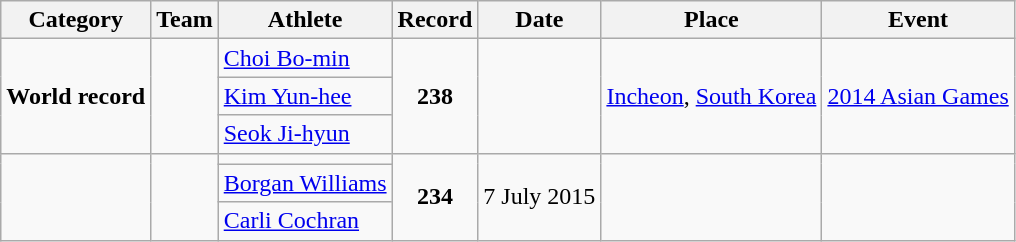<table class="wikitable" style="text-align:center">
<tr>
<th>Category</th>
<th>Team</th>
<th>Athlete</th>
<th>Record</th>
<th>Date</th>
<th>Place</th>
<th>Event</th>
</tr>
<tr>
<td rowspan="3"><strong>World record</strong></td>
<td align="left" rowspan="3"></td>
<td align="left"><a href='#'>Choi Bo-min</a></td>
<td rowspan="3"><strong>238</strong></td>
<td rowspan="3"></td>
<td rowspan="3"><a href='#'>Incheon</a>, <a href='#'>South Korea</a></td>
<td rowspan="3"><a href='#'>2014 Asian Games</a></td>
</tr>
<tr>
<td align="left"><a href='#'>Kim Yun-hee</a></td>
</tr>
<tr>
<td align="left"><a href='#'>Seok Ji-hyun</a></td>
</tr>
<tr>
<td rowspan="3"><strong></strong></td>
<td align="left" rowspan="3"></td>
<td align="left"></td>
<td rowspan="3"><strong>234</strong></td>
<td rowspan="3">7 July 2015</td>
<td rowspan="3"></td>
<td rowspan="3"></td>
</tr>
<tr>
<td align="left"><a href='#'>Borgan Williams</a></td>
</tr>
<tr>
<td align="left"><a href='#'>Carli Cochran</a></td>
</tr>
</table>
